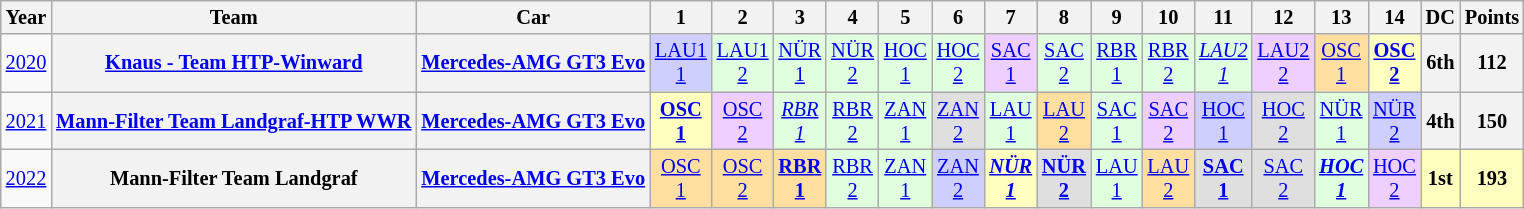<table class="wikitable" style="text-align:center; font-size:85%">
<tr>
<th>Year</th>
<th>Team</th>
<th>Car</th>
<th>1</th>
<th>2</th>
<th>3</th>
<th>4</th>
<th>5</th>
<th>6</th>
<th>7</th>
<th>8</th>
<th>9</th>
<th>10</th>
<th>11</th>
<th>12</th>
<th>13</th>
<th>14</th>
<th>DC</th>
<th>Points</th>
</tr>
<tr>
<td><a href='#'>2020</a></td>
<th nowrap><a href='#'>Knaus - Team HTP-Winward</a></th>
<th nowrap><a href='#'>Mercedes-AMG GT3 Evo</a></th>
<td style="background:#CFCFFF;"><a href='#'>LAU1<br>1</a><br></td>
<td style="background:#DFFFDF;"><a href='#'>LAU1<br>2</a><br></td>
<td style="background:#DFFFDF;"><a href='#'>NÜR<br>1</a><br></td>
<td style="background:#DFFFDF;"><a href='#'>NÜR<br>2</a><br></td>
<td style="background:#DFFFDF;"><a href='#'>HOC<br>1</a><br></td>
<td style="background:#DFFFDF;"><a href='#'>HOC<br>2</a><br></td>
<td style="background:#EFCFFF;"><a href='#'>SAC<br>1</a><br></td>
<td style="background:#DFFFDF;"><a href='#'>SAC<br>2</a><br></td>
<td style="background:#DFFFDF;"><a href='#'>RBR<br>1</a><br></td>
<td style="background:#DFFFDF;"><a href='#'>RBR<br>2</a><br></td>
<td style="background:#DFFFDF;"><em><a href='#'>LAU2<br>1</a></em><br></td>
<td style="background:#EFCFFF;"><a href='#'>LAU2<br>2</a><br></td>
<td style="background:#FFDF9F;"><a href='#'>OSC<br>1</a><br></td>
<td style="background:#FFFFBF;"><strong><a href='#'>OSC<br>2</a></strong><br></td>
<th>6th</th>
<th>112</th>
</tr>
<tr>
<td><a href='#'>2021</a></td>
<th nowrap><a href='#'>Mann-Filter Team Landgraf-HTP WWR</a></th>
<th nowrap><a href='#'>Mercedes-AMG GT3 Evo</a></th>
<td style="background:#FFFFBF;"><strong><a href='#'>OSC<br>1</a></strong><br></td>
<td style="background:#EFCFFF;"><a href='#'>OSC<br>2</a><br></td>
<td style="background:#DFFFDF;"><em><a href='#'>RBR<br>1</a></em><br></td>
<td style="background:#DFFFDF;"><a href='#'>RBR<br>2</a><br></td>
<td style="background:#DFFFDF;"><a href='#'>ZAN<br>1</a><br></td>
<td style="background:#DFDFDF;"><a href='#'>ZAN<br>2</a><br></td>
<td style="background:#DFFFDF;"><a href='#'>LAU<br>1</a><br></td>
<td style="background:#FFDF9F;"><a href='#'>LAU<br>2</a><br></td>
<td style="background:#DFFFDF;"><a href='#'>SAC<br>1</a><br></td>
<td style="background:#EFCFFF;"><a href='#'>SAC<br>2</a><br></td>
<td style="background:#CFCFFF;"><a href='#'>HOC<br>1</a><br></td>
<td style="background:#DFDFDF;"><a href='#'>HOC<br>2</a><br></td>
<td style="background:#DFFFDF;"><a href='#'>NÜR<br>1</a><br></td>
<td style="background:#CFCFFF;"><a href='#'>NÜR<br>2</a><br></td>
<th>4th</th>
<th>150</th>
</tr>
<tr>
<td><a href='#'>2022</a></td>
<th nowrap>Mann-Filter Team Landgraf</th>
<th nowrap><a href='#'>Mercedes-AMG GT3 Evo</a></th>
<td style="background:#FFDF9F;"><a href='#'>OSC<br>1</a><br></td>
<td style="background:#FFDF9F;"><a href='#'>OSC<br>2</a><br></td>
<td style="background:#FFDF9F;"><strong><a href='#'>RBR<br>1</a></strong><br></td>
<td style="background:#DFFFDF;"><a href='#'>RBR<br>2</a><br></td>
<td style="background:#DFFFDF;"><a href='#'>ZAN<br>1</a><br></td>
<td style="background:#CFCFFF;"><a href='#'>ZAN<br>2</a><br></td>
<td style="background:#FFFFBF;"><strong><em><a href='#'>NÜR<br>1</a></em></strong><br></td>
<td style="background:#DFDFDF;"><strong><a href='#'>NÜR<br>2</a></strong><br></td>
<td style="background:#DFFFDF;"><a href='#'>LAU<br>1</a><br></td>
<td style="background:#FFDF9F;"><a href='#'>LAU<br>2</a><br></td>
<td style="background:#DFDFDF;"><strong><a href='#'>SAC<br>1</a></strong><br></td>
<td style="background:#DFDFDF;"><a href='#'>SAC<br>2</a><br></td>
<td style="background:#DFFFDF;"><strong><em><a href='#'>HOC<br>1</a></em></strong><br></td>
<td style="background:#EFCFFF;"><a href='#'>HOC<br>2</a><br></td>
<th style="background:#FFFFBF;">1st</th>
<th style="background:#FFFFBF;">193</th>
</tr>
</table>
